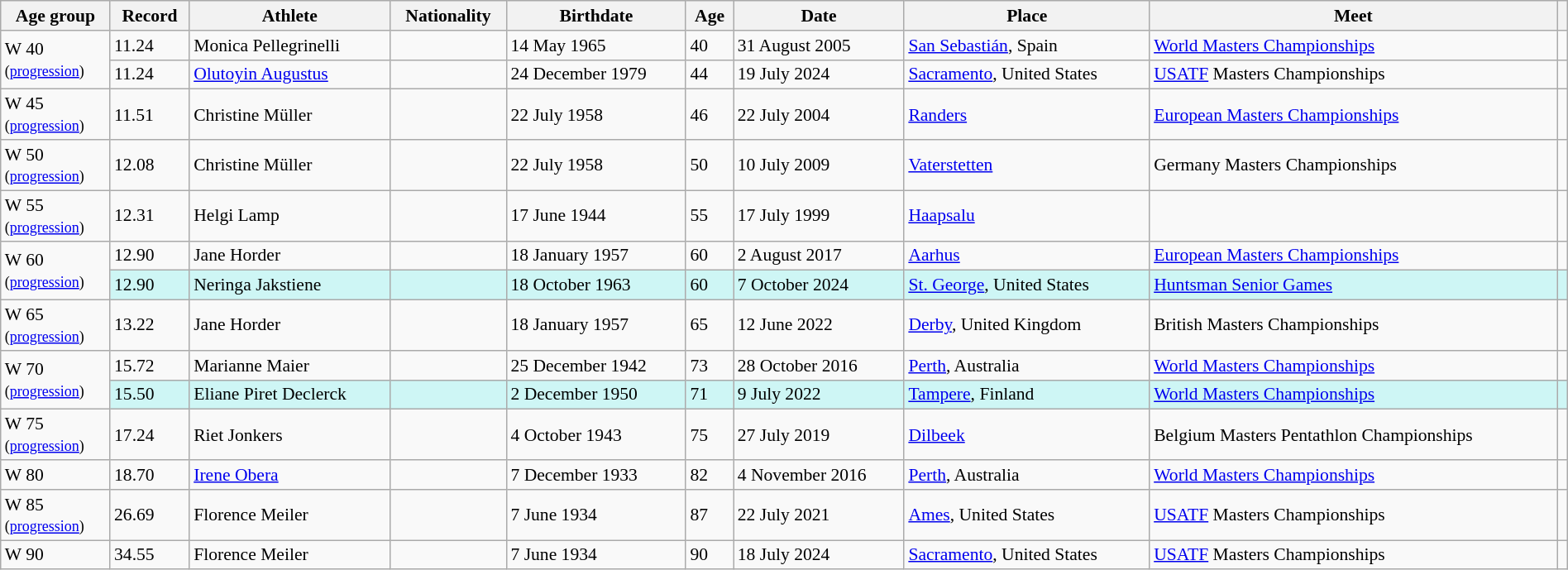<table class="wikitable" style="font-size:90%; width: 100%;">
<tr>
<th>Age group</th>
<th>Record</th>
<th>Athlete</th>
<th>Nationality</th>
<th>Birthdate</th>
<th>Age</th>
<th>Date</th>
<th>Place</th>
<th>Meet</th>
<th></th>
</tr>
<tr>
<td rowspan=2>W 40 <br><small>(<a href='#'>progression</a>)</small></td>
<td>11.24 </td>
<td>Monica Pellegrinelli</td>
<td></td>
<td>14 May 1965</td>
<td>40</td>
<td>31 August 2005</td>
<td><a href='#'>San Sebastián</a>, Spain</td>
<td><a href='#'>World Masters Championships</a></td>
<td></td>
</tr>
<tr>
<td>11.24 </td>
<td><a href='#'>Olutoyin Augustus</a></td>
<td></td>
<td>24 December 1979</td>
<td>44</td>
<td>19 July 2024</td>
<td><a href='#'>Sacramento</a>, United States</td>
<td><a href='#'>USATF</a> Masters Championships</td>
<td></td>
</tr>
<tr>
<td>W 45 <br><small>(<a href='#'>progression</a>)</small></td>
<td>11.51 </td>
<td>Christine Müller</td>
<td></td>
<td>22 July 1958</td>
<td>46</td>
<td>22 July 2004</td>
<td><a href='#'>Randers</a> </td>
<td><a href='#'>European Masters Championships</a></td>
<td></td>
</tr>
<tr>
<td>W 50 <br><small>(<a href='#'>progression</a>)</small></td>
<td>12.08 </td>
<td>Christine Müller</td>
<td></td>
<td>22 July 1958</td>
<td>50</td>
<td>10 July 2009</td>
<td><a href='#'>Vaterstetten</a> </td>
<td>Germany Masters Championships</td>
<td></td>
</tr>
<tr>
<td>W 55 <br><small>(<a href='#'>progression</a>)</small></td>
<td>12.31 </td>
<td>Helgi Lamp</td>
<td></td>
<td>17 June 1944</td>
<td>55</td>
<td>17 July 1999</td>
<td><a href='#'>Haapsalu</a> </td>
<td></td>
<td></td>
</tr>
<tr>
<td rowspan=2>W 60 <br><small>(<a href='#'>progression</a>)</small></td>
<td>12.90 </td>
<td>Jane Horder</td>
<td></td>
<td>18 January 1957</td>
<td>60</td>
<td>2 August 2017</td>
<td><a href='#'>Aarhus</a> </td>
<td><a href='#'>European Masters Championships</a></td>
<td></td>
</tr>
<tr style="background:#cef6f5;">
<td>12.90 </td>
<td>Neringa Jakstiene</td>
<td></td>
<td>18 October 1963</td>
<td>60</td>
<td>7 October 2024</td>
<td><a href='#'>St. George</a>, United States</td>
<td><a href='#'>Huntsman Senior Games</a></td>
<td></td>
</tr>
<tr>
<td>W 65 <br><small>(<a href='#'>progression</a>)</small></td>
<td>13.22 </td>
<td>Jane Horder</td>
<td></td>
<td>18 January 1957</td>
<td>65</td>
<td>12 June 2022</td>
<td><a href='#'>Derby</a>, United Kingdom</td>
<td>British Masters Championships</td>
<td></td>
</tr>
<tr>
<td rowspan=2>W 70 <br><small>(<a href='#'>progression</a>)</small></td>
<td>15.72 </td>
<td>Marianne Maier</td>
<td></td>
<td>25 December 1942</td>
<td>73</td>
<td>28 October 2016</td>
<td><a href='#'>Perth</a>, Australia</td>
<td><a href='#'>World Masters Championships</a></td>
<td></td>
</tr>
<tr style="background:#cef6f5;">
<td>15.50 </td>
<td>Eliane Piret Declerck</td>
<td></td>
<td>2 December 1950</td>
<td>71</td>
<td>9 July 2022</td>
<td><a href='#'>Tampere</a>, Finland</td>
<td><a href='#'>World Masters Championships</a></td>
<td></td>
</tr>
<tr>
<td>W 75 <br><small>(<a href='#'>progression</a>)</small></td>
<td>17.24 </td>
<td>Riet Jonkers</td>
<td></td>
<td>4 October 1943</td>
<td>75</td>
<td>27 July 2019</td>
<td><a href='#'>Dilbeek</a> </td>
<td>Belgium Masters Pentathlon Championships</td>
<td></td>
</tr>
<tr>
<td>W 80 <br></td>
<td>18.70 </td>
<td><a href='#'>Irene Obera</a></td>
<td></td>
<td>7 December 1933</td>
<td>82</td>
<td>4 November 2016</td>
<td><a href='#'>Perth</a>, Australia</td>
<td><a href='#'>World Masters Championships</a></td>
<td></td>
</tr>
<tr>
<td>W 85 <br><small>(<a href='#'>progression</a>)</small></td>
<td>26.69 </td>
<td>Florence Meiler</td>
<td></td>
<td>7 June 1934</td>
<td>87</td>
<td>22 July 2021</td>
<td><a href='#'>Ames</a>, United States</td>
<td><a href='#'>USATF</a> Masters Championships</td>
<td></td>
</tr>
<tr>
<td>W 90</td>
<td>34.55 </td>
<td>Florence Meiler</td>
<td></td>
<td>7 June 1934</td>
<td>90</td>
<td>18 July 2024</td>
<td><a href='#'>Sacramento</a>, United States</td>
<td><a href='#'>USATF</a> Masters Championships</td>
<td></td>
</tr>
</table>
